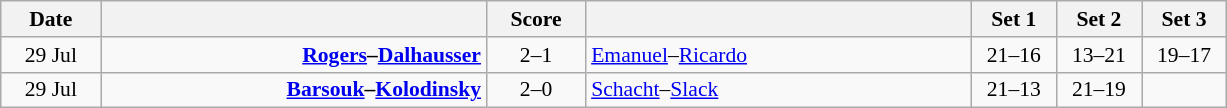<table class="wikitable" style="text-align: center; font-size:90% ">
<tr>
<th width="60">Date</th>
<th align="right" width="250"></th>
<th width="60">Score</th>
<th align="left" width="250"></th>
<th width="50">Set 1</th>
<th width="50">Set 2</th>
<th width="50">Set 3</th>
</tr>
<tr>
<td>29 Jul</td>
<td align=right><strong><a href='#'>Rogers</a>–<a href='#'>Dalhausser</a> </strong></td>
<td align=center>2–1</td>
<td align=left> <a href='#'>Emanuel</a>–<a href='#'>Ricardo</a></td>
<td>21–16</td>
<td>13–21</td>
<td>19–17</td>
</tr>
<tr>
<td>29 Jul</td>
<td align=right><strong><a href='#'>Barsouk</a>–<a href='#'>Kolodinsky</a> </strong></td>
<td align=center>2–0</td>
<td align=left> <a href='#'>Schacht</a>–<a href='#'>Slack</a></td>
<td>21–13</td>
<td>21–19</td>
<td></td>
</tr>
</table>
